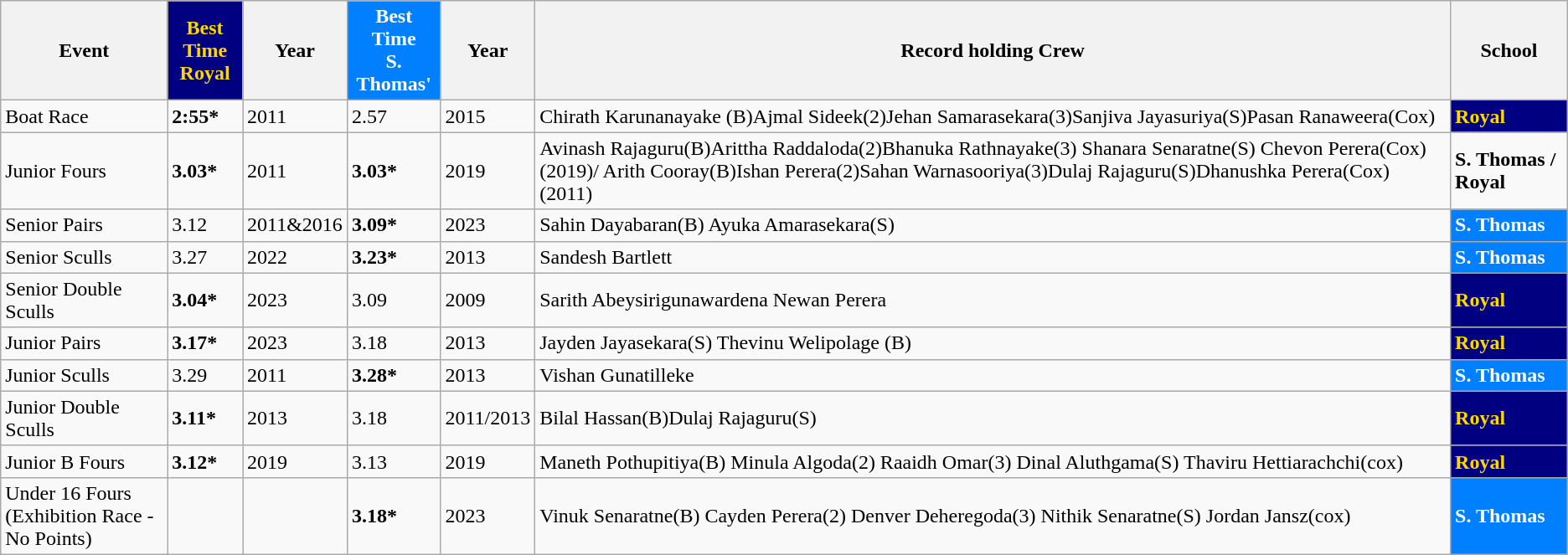<table class="wikitable">
<tr>
<th>Event</th>
<th style="background:#000080; color:#FFD700">Best Time<br>Royal</th>
<th>Year</th>
<th style="background:#007FFF; color:white;">Best Time <br>S. Thomas'</th>
<th>Year</th>
<th>Record holding Crew</th>
<th>School</th>
</tr>
<tr>
<td>Boat Race</td>
<td><strong>2:55*</strong></td>
<td>2011</td>
<td>2.57</td>
<td>2015</td>
<td>Chirath Karunanayake (B)Ajmal Sideek(2)Jehan Samarasekara(3)Sanjiva Jayasuriya(S)Pasan Ranaweera(Cox)</td>
<td style="background:#000080; color:#FFD700"><strong>Royal</strong></td>
</tr>
<tr>
<td>Junior Fours</td>
<td><strong>3.03*</strong></td>
<td>2011</td>
<td><strong>3.03*</strong></td>
<td>2019</td>
<td>Avinash Rajaguru(B)Arittha Raddaloda(2)Bhanuka Rathnayake(3) Shanara Senaratne(S) Chevon Perera(Cox) (2019)/ Arith Cooray(B)Ishan Perera(2)Sahan Warnasooriya(3)Dulaj Rajaguru(S)Dhanushka Perera(Cox) (2011)</td>
<td><strong>S. Thomas / Royal</strong></td>
</tr>
<tr>
<td>Senior Pairs</td>
<td>3.12</td>
<td>2011&2016</td>
<td><strong>3.09*</strong></td>
<td>2023</td>
<td>Sahin Dayabaran(B) Ayuka Amarasekara(S)</td>
<td style="background:#007FFF; color:white"><strong>S. Thomas</strong></td>
</tr>
<tr>
<td>Senior Sculls</td>
<td>3.27</td>
<td>2022</td>
<td><strong>3.23*</strong></td>
<td>2013</td>
<td>Sandesh Bartlett</td>
<td style="background:#007FFF; color:white"><strong>S. Thomas</strong></td>
</tr>
<tr>
<td>Senior Double Sculls</td>
<td><strong>3.04*</strong></td>
<td>2023</td>
<td>3.09</td>
<td>2009</td>
<td>Sarith Abeysirigunawardena Newan Perera</td>
<td style="background:#000080; color:#FFD700;"><strong>Royal</strong></td>
</tr>
<tr>
<td>Junior Pairs</td>
<td><strong>3.17*</strong></td>
<td>2023</td>
<td>3.18</td>
<td>2013</td>
<td>Jayden Jayasekara(S) Thevinu Welipolage (B)</td>
<td style="background:#000080; color:#FFD700;"><strong>Royal</strong></td>
</tr>
<tr>
<td>Junior Sculls</td>
<td>3.29</td>
<td>2011</td>
<td><strong>3.28*</strong></td>
<td>2013</td>
<td>Vishan Gunatilleke</td>
<td style="background:#007FFF; color:white;"><strong>S. Thomas</strong></td>
</tr>
<tr>
<td>Junior Double Sculls</td>
<td><strong>3.11*</strong></td>
<td>2013</td>
<td>3.18</td>
<td>2011/2013</td>
<td>Bilal Hassan(B)Dulaj Rajaguru(S)</td>
<td style="background:#000080; color:#FFD700"><strong>Royal</strong></td>
</tr>
<tr>
<td>Junior B Fours</td>
<td><strong>3.12*</strong></td>
<td>2019</td>
<td>3.13</td>
<td>2019</td>
<td>Maneth Pothupitiya(B) Minula Algoda(2) Raaidh Omar(3) Dinal Aluthgama(S) Thaviru Hettiarachchi(cox)</td>
<td style="background:#000080; color:#FFD700;"><strong>Royal</strong></td>
</tr>
<tr>
<td>Under 16 Fours<br>(Exhibition Race - No Points)</td>
<td></td>
<td></td>
<td><strong>3.18*</strong></td>
<td>2023</td>
<td>Vinuk Senaratne(B) Cayden Perera(2) Denver Deheregoda(3) Nithik Senaratne(S) Jordan Jansz(cox)</td>
<td style="background:#007FFF; color:white"><strong>S. Thomas</strong></td>
</tr>
</table>
